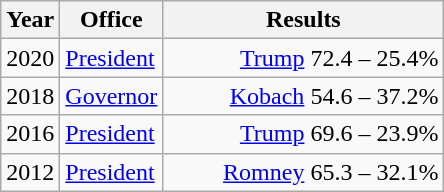<table class=wikitable>
<tr>
<th width="30">Year</th>
<th width="60">Office</th>
<th width="180">Results</th>
</tr>
<tr>
<td>2020</td>
<td><a href='#'>President</a></td>
<td align="right" ><a href='#'>Trump</a> 72.4 – 25.4%</td>
</tr>
<tr>
<td>2018</td>
<td><a href='#'>Governor</a></td>
<td align="right" ><a href='#'>Kobach</a> 54.6 – 37.2%</td>
</tr>
<tr>
<td>2016</td>
<td><a href='#'>President</a></td>
<td align="right" ><a href='#'>Trump</a> 69.6 – 23.9%</td>
</tr>
<tr>
<td>2012</td>
<td><a href='#'>President</a></td>
<td align="right" ><a href='#'>Romney</a> 65.3 – 32.1%</td>
</tr>
</table>
